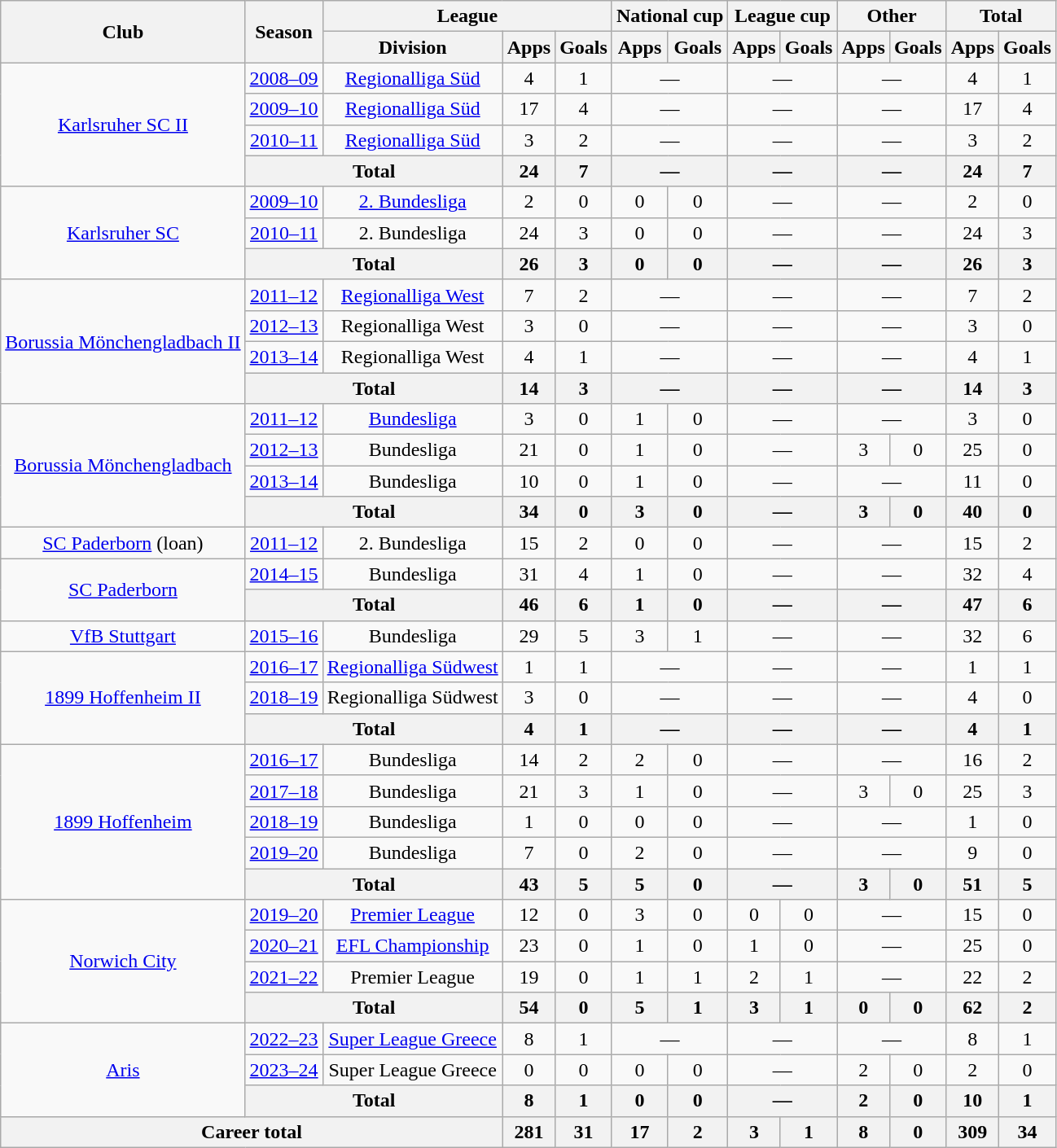<table class=wikitable style=text-align:center>
<tr>
<th rowspan=2>Club</th>
<th rowspan=2>Season</th>
<th colspan=3>League</th>
<th colspan=2>National cup</th>
<th colspan=2>League cup</th>
<th colspan=2>Other</th>
<th colspan=2>Total</th>
</tr>
<tr>
<th>Division</th>
<th>Apps</th>
<th>Goals</th>
<th>Apps</th>
<th>Goals</th>
<th>Apps</th>
<th>Goals</th>
<th>Apps</th>
<th>Goals</th>
<th>Apps</th>
<th>Goals</th>
</tr>
<tr>
<td rowspan=4><a href='#'>Karlsruher SC II</a></td>
<td><a href='#'>2008–09</a></td>
<td><a href='#'>Regionalliga Süd</a></td>
<td>4</td>
<td>1</td>
<td colspan=2>—</td>
<td colspan=2>—</td>
<td colspan=2>—</td>
<td>4</td>
<td>1</td>
</tr>
<tr>
<td><a href='#'>2009–10</a></td>
<td><a href='#'>Regionalliga Süd</a></td>
<td>17</td>
<td>4</td>
<td colspan=2>—</td>
<td colspan=2>—</td>
<td colspan=2>—</td>
<td>17</td>
<td>4</td>
</tr>
<tr>
<td><a href='#'>2010–11</a></td>
<td><a href='#'>Regionalliga Süd</a></td>
<td>3</td>
<td>2</td>
<td colspan=2>—</td>
<td colspan=2>—</td>
<td colspan=2>—</td>
<td>3</td>
<td>2</td>
</tr>
<tr>
<th colspan=2>Total</th>
<th>24</th>
<th>7</th>
<th colspan=2>—</th>
<th colspan=2>—</th>
<th colspan=2>—</th>
<th>24</th>
<th>7</th>
</tr>
<tr>
<td rowspan=3><a href='#'>Karlsruher SC</a></td>
<td><a href='#'>2009–10</a></td>
<td><a href='#'>2. Bundesliga</a></td>
<td>2</td>
<td>0</td>
<td>0</td>
<td>0</td>
<td colspan=2>—</td>
<td colspan=2>—</td>
<td>2</td>
<td>0</td>
</tr>
<tr>
<td><a href='#'>2010–11</a></td>
<td>2. Bundesliga</td>
<td>24</td>
<td>3</td>
<td>0</td>
<td>0</td>
<td colspan=2>—</td>
<td colspan=2>—</td>
<td>24</td>
<td>3</td>
</tr>
<tr>
<th colspan=2>Total</th>
<th>26</th>
<th>3</th>
<th>0</th>
<th>0</th>
<th colspan=2>—</th>
<th colspan=2>—</th>
<th>26</th>
<th>3</th>
</tr>
<tr>
<td rowspan=4><a href='#'>Borussia Mönchengladbach II</a></td>
<td><a href='#'>2011–12</a></td>
<td><a href='#'>Regionalliga West</a></td>
<td>7</td>
<td>2</td>
<td colspan=2>—</td>
<td colspan=2>—</td>
<td colspan=2>—</td>
<td>7</td>
<td>2</td>
</tr>
<tr>
<td><a href='#'>2012–13</a></td>
<td>Regionalliga West</td>
<td>3</td>
<td>0</td>
<td colspan=2>—</td>
<td colspan=2>—</td>
<td colspan=2>—</td>
<td>3</td>
<td>0</td>
</tr>
<tr>
<td><a href='#'>2013–14</a></td>
<td>Regionalliga West</td>
<td>4</td>
<td>1</td>
<td colspan=2>—</td>
<td colspan=2>—</td>
<td colspan=2>—</td>
<td>4</td>
<td>1</td>
</tr>
<tr>
<th colspan=2>Total</th>
<th>14</th>
<th>3</th>
<th colspan=2>—</th>
<th colspan=2>—</th>
<th colspan=2>—</th>
<th>14</th>
<th>3</th>
</tr>
<tr>
<td rowspan=4><a href='#'>Borussia Mönchengladbach</a></td>
<td><a href='#'>2011–12</a></td>
<td><a href='#'>Bundesliga</a></td>
<td>3</td>
<td>0</td>
<td>1</td>
<td>0</td>
<td colspan=2>—</td>
<td colspan=2>—</td>
<td>3</td>
<td>0</td>
</tr>
<tr>
<td><a href='#'>2012–13</a></td>
<td>Bundesliga</td>
<td>21</td>
<td>0</td>
<td>1</td>
<td>0</td>
<td colspan=2>—</td>
<td>3</td>
<td>0</td>
<td>25</td>
<td>0</td>
</tr>
<tr>
<td><a href='#'>2013–14</a></td>
<td>Bundesliga</td>
<td>10</td>
<td>0</td>
<td>1</td>
<td>0</td>
<td colspan=2>—</td>
<td colspan=2>—</td>
<td>11</td>
<td>0</td>
</tr>
<tr>
<th colspan=2>Total</th>
<th>34</th>
<th>0</th>
<th>3</th>
<th>0</th>
<th colspan=2>—</th>
<th>3</th>
<th>0</th>
<th>40</th>
<th>0</th>
</tr>
<tr>
<td><a href='#'>SC Paderborn</a> (loan)</td>
<td><a href='#'>2011–12</a></td>
<td>2. Bundesliga</td>
<td>15</td>
<td>2</td>
<td>0</td>
<td>0</td>
<td colspan=2>—</td>
<td colspan=2>—</td>
<td>15</td>
<td>2</td>
</tr>
<tr>
<td rowspan=2><a href='#'>SC Paderborn</a></td>
<td><a href='#'>2014–15</a></td>
<td>Bundesliga</td>
<td>31</td>
<td>4</td>
<td>1</td>
<td>0</td>
<td colspan=2>—</td>
<td colspan=2>—</td>
<td>32</td>
<td>4</td>
</tr>
<tr>
<th colspan=2>Total</th>
<th>46</th>
<th>6</th>
<th>1</th>
<th>0</th>
<th colspan=2>—</th>
<th colspan=2>—</th>
<th>47</th>
<th>6</th>
</tr>
<tr>
<td><a href='#'>VfB Stuttgart</a></td>
<td><a href='#'>2015–16</a></td>
<td>Bundesliga</td>
<td>29</td>
<td>5</td>
<td>3</td>
<td>1</td>
<td colspan=2>—</td>
<td colspan=2>—</td>
<td>32</td>
<td>6</td>
</tr>
<tr>
<td rowspan=3><a href='#'>1899 Hoffenheim II</a></td>
<td><a href='#'>2016–17</a></td>
<td><a href='#'>Regionalliga Südwest</a></td>
<td>1</td>
<td>1</td>
<td colspan=2>—</td>
<td colspan=2>—</td>
<td colspan=2>—</td>
<td>1</td>
<td>1</td>
</tr>
<tr>
<td><a href='#'>2018–19</a></td>
<td>Regionalliga Südwest</td>
<td>3</td>
<td>0</td>
<td colspan=2>—</td>
<td colspan=2>—</td>
<td colspan=2>—</td>
<td>4</td>
<td>0</td>
</tr>
<tr>
<th colspan=2>Total</th>
<th>4</th>
<th>1</th>
<th colspan=2>—</th>
<th colspan=2>—</th>
<th colspan=2>—</th>
<th>4</th>
<th>1</th>
</tr>
<tr>
<td rowspan=5><a href='#'>1899 Hoffenheim</a></td>
<td><a href='#'>2016–17</a></td>
<td>Bundesliga</td>
<td>14</td>
<td>2</td>
<td>2</td>
<td>0</td>
<td colspan=2>—</td>
<td colspan=2>—</td>
<td>16</td>
<td>2</td>
</tr>
<tr>
<td><a href='#'>2017–18</a></td>
<td>Bundesliga</td>
<td>21</td>
<td>3</td>
<td>1</td>
<td>0</td>
<td colspan=2>—</td>
<td>3</td>
<td>0</td>
<td>25</td>
<td>3</td>
</tr>
<tr>
<td><a href='#'>2018–19</a></td>
<td>Bundesliga</td>
<td>1</td>
<td>0</td>
<td>0</td>
<td>0</td>
<td colspan=2>—</td>
<td colspan=2>—</td>
<td>1</td>
<td>0</td>
</tr>
<tr>
<td><a href='#'>2019–20</a></td>
<td>Bundesliga</td>
<td>7</td>
<td>0</td>
<td>2</td>
<td>0</td>
<td colspan=2>—</td>
<td colspan=2>—</td>
<td>9</td>
<td>0</td>
</tr>
<tr>
<th colspan=2>Total</th>
<th>43</th>
<th>5</th>
<th>5</th>
<th>0</th>
<th colspan=2>—</th>
<th>3</th>
<th>0</th>
<th>51</th>
<th>5</th>
</tr>
<tr>
<td rowspan=4><a href='#'>Norwich City</a></td>
<td><a href='#'>2019–20</a></td>
<td><a href='#'>Premier League</a></td>
<td>12</td>
<td>0</td>
<td>3</td>
<td>0</td>
<td>0</td>
<td>0</td>
<td colspan=2>—</td>
<td>15</td>
<td>0</td>
</tr>
<tr>
<td><a href='#'>2020–21</a></td>
<td><a href='#'>EFL Championship</a></td>
<td>23</td>
<td>0</td>
<td>1</td>
<td>0</td>
<td>1</td>
<td>0</td>
<td colspan=2>—</td>
<td>25</td>
<td>0</td>
</tr>
<tr>
<td><a href='#'>2021–22</a></td>
<td>Premier League</td>
<td>19</td>
<td>0</td>
<td>1</td>
<td>1</td>
<td>2</td>
<td>1</td>
<td colspan=2>—</td>
<td>22</td>
<td>2</td>
</tr>
<tr>
<th colspan=2>Total</th>
<th>54</th>
<th>0</th>
<th>5</th>
<th>1</th>
<th>3</th>
<th>1</th>
<th>0</th>
<th>0</th>
<th>62</th>
<th>2</th>
</tr>
<tr>
<td rowspan="3"><a href='#'>Aris</a></td>
<td><a href='#'>2022–23</a></td>
<td><a href='#'>Super League Greece</a></td>
<td>8</td>
<td>1</td>
<td colspan="2">—</td>
<td colspan="2">—</td>
<td colspan="2">—</td>
<td>8</td>
<td>1</td>
</tr>
<tr>
<td><a href='#'>2023–24</a></td>
<td>Super League Greece</td>
<td>0</td>
<td>0</td>
<td>0</td>
<td>0</td>
<td colspan="2">—</td>
<td>2</td>
<td>0</td>
<td>2</td>
<td>0</td>
</tr>
<tr>
<th colspan="2">Total</th>
<th>8</th>
<th>1</th>
<th>0</th>
<th>0</th>
<th colspan="2">—</th>
<th>2</th>
<th>0</th>
<th>10</th>
<th>1</th>
</tr>
<tr>
<th colspan=3>Career total</th>
<th>281</th>
<th>31</th>
<th>17</th>
<th>2</th>
<th>3</th>
<th>1</th>
<th>8</th>
<th>0</th>
<th>309</th>
<th>34</th>
</tr>
</table>
